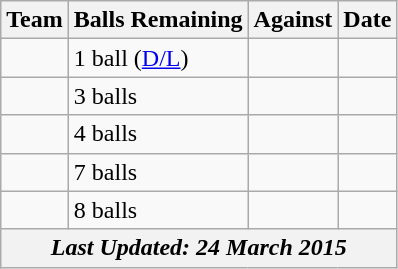<table class="wikitable sortable" style="text-align:center">
<tr>
<th>Team</th>
<th>Balls Remaining</th>
<th>Against</th>
<th class="unsortable">Date</th>
</tr>
<tr>
<td style="text-align:left"></td>
<td style="text-align:left">1 ball (<a href='#'>D/L</a>)</td>
<td style="text-align:left"></td>
<td></td>
</tr>
<tr>
<td style="text-align:left"></td>
<td style="text-align:left">3 balls</td>
<td style="text-align:left"></td>
<td></td>
</tr>
<tr>
<td style="text-align:left"></td>
<td style="text-align:left">4 balls</td>
<td style="text-align:left"></td>
<td></td>
</tr>
<tr>
<td style="text-align:left"></td>
<td style="text-align:left">7 balls</td>
<td style="text-align:left"></td>
<td></td>
</tr>
<tr>
<td style="text-align:left"></td>
<td style="text-align:left">8 balls</td>
<td style="text-align:left"></td>
<td></td>
</tr>
<tr>
<th colspan=4><em>Last Updated: 24 March 2015</em></th>
</tr>
</table>
